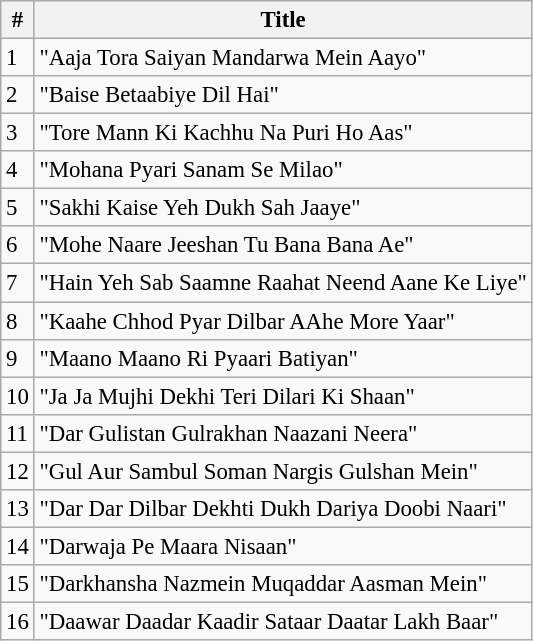<table class="wikitable" style="font-size:95%;">
<tr>
<th>#</th>
<th>Title</th>
</tr>
<tr>
<td>1</td>
<td>"Aaja Tora Saiyan Mandarwa Mein Aayo"</td>
</tr>
<tr>
<td>2</td>
<td>"Baise Betaabiye Dil Hai"</td>
</tr>
<tr>
<td>3</td>
<td>"Tore Mann Ki Kachhu Na Puri Ho Aas"</td>
</tr>
<tr>
<td>4</td>
<td>"Mohana Pyari Sanam Se Milao"</td>
</tr>
<tr>
<td>5</td>
<td>"Sakhi Kaise Yeh Dukh Sah Jaaye"</td>
</tr>
<tr>
<td>6</td>
<td>"Mohe Naare Jeeshan Tu Bana Bana Ae"</td>
</tr>
<tr>
<td>7</td>
<td>"Hain Yeh Sab Saamne Raahat Neend Aane Ke Liye"</td>
</tr>
<tr>
<td>8</td>
<td>"Kaahe Chhod Pyar Dilbar AAhe More Yaar"</td>
</tr>
<tr>
<td>9</td>
<td>"Maano Maano Ri Pyaari Batiyan"</td>
</tr>
<tr>
<td>10</td>
<td>"Ja Ja Mujhi Dekhi Teri Dilari Ki Shaan"</td>
</tr>
<tr>
<td>11</td>
<td>"Dar Gulistan Gulrakhan Naazani Neera"</td>
</tr>
<tr>
<td>12</td>
<td>"Gul Aur Sambul Soman Nargis Gulshan Mein"</td>
</tr>
<tr>
<td>13</td>
<td>"Dar Dar Dilbar Dekhti Dukh Dariya Doobi Naari"</td>
</tr>
<tr>
<td>14</td>
<td>"Darwaja Pe Maara Nisaan"</td>
</tr>
<tr>
<td>15</td>
<td>"Darkhansha Nazmein Muqaddar Aasman Mein"</td>
</tr>
<tr>
<td>16</td>
<td>"Daawar Daadar Kaadir Sataar Daatar Lakh Baar"</td>
</tr>
</table>
